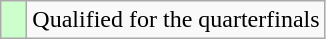<table class="wikitable">
<tr>
<td width=10px bgcolor="#ccffcc"></td>
<td>Qualified for the quarterfinals</td>
</tr>
</table>
